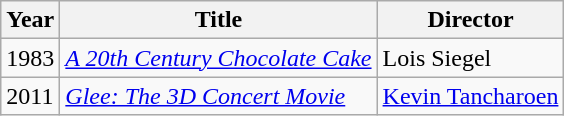<table class="wikitable">
<tr>
<th>Year</th>
<th>Title</th>
<th>Director</th>
</tr>
<tr>
<td>1983</td>
<td><em><a href='#'>A 20th Century Chocolate Cake</a></em></td>
<td>Lois Siegel</td>
</tr>
<tr>
<td>2011</td>
<td><em><a href='#'>Glee: The 3D Concert Movie</a></em></td>
<td><a href='#'>Kevin Tancharoen</a></td>
</tr>
</table>
